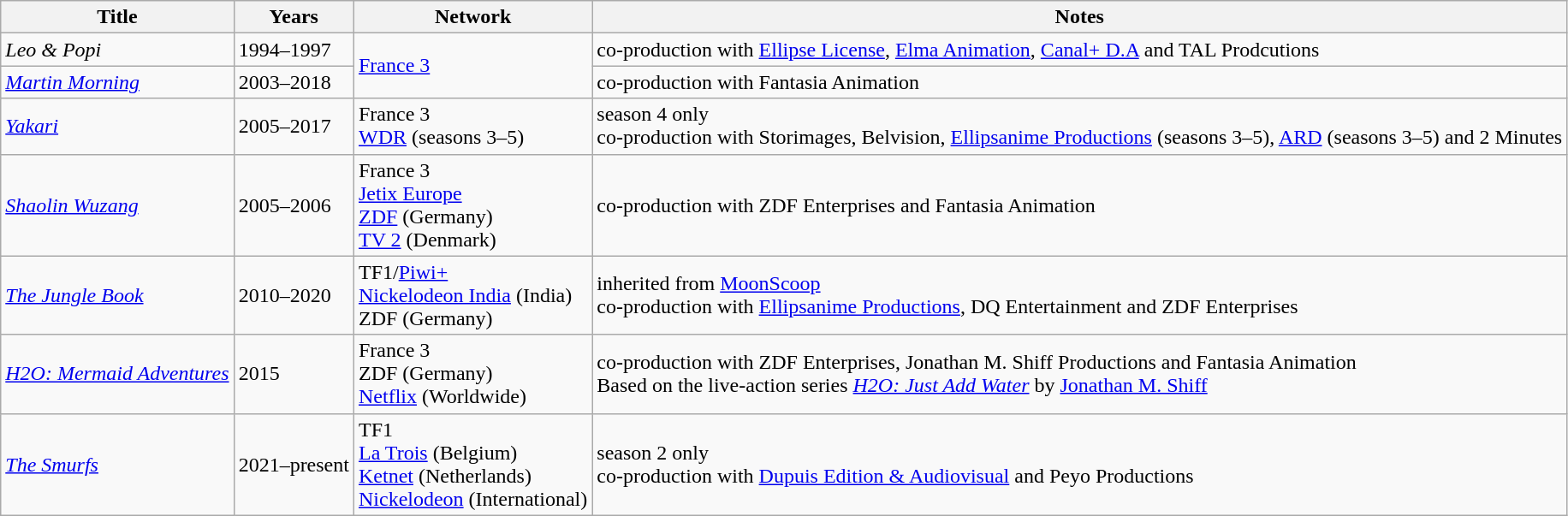<table class="wikitable sortable">
<tr>
<th>Title</th>
<th>Years</th>
<th>Network</th>
<th>Notes</th>
</tr>
<tr>
<td><em>Leo & Popi</em></td>
<td>1994–1997</td>
<td rowspan="2"><a href='#'>France 3</a></td>
<td>co-production with <a href='#'>Ellipse License</a>, <a href='#'>Elma Animation</a>, <a href='#'>Canal+ D.A</a> and TAL Prodcutions</td>
</tr>
<tr>
<td><em><a href='#'>Martin Morning</a></em></td>
<td>2003–2018</td>
<td>co-production with Fantasia Animation</td>
</tr>
<tr>
<td><em><a href='#'>Yakari</a></em></td>
<td>2005–2017</td>
<td>France 3<br><a href='#'>WDR</a> (seasons 3–5)</td>
<td>season 4 only<br>co-production with Storimages, Belvision, <a href='#'>Ellipsanime Productions</a> (seasons 3–5), <a href='#'>ARD</a> (seasons 3–5) and 2 Minutes</td>
</tr>
<tr>
<td><em><a href='#'>Shaolin Wuzang</a></em></td>
<td>2005–2006</td>
<td>France 3<br><a href='#'>Jetix Europe</a><br><a href='#'>ZDF</a> (Germany)<br><a href='#'>TV 2</a> (Denmark)</td>
<td>co-production with ZDF Enterprises and Fantasia Animation</td>
</tr>
<tr>
<td><em><a href='#'>The Jungle Book</a></em></td>
<td>2010–2020</td>
<td>TF1/<a href='#'>Piwi+</a><br><a href='#'>Nickelodeon India</a> (India)<br>ZDF (Germany)</td>
<td>inherited from <a href='#'>MoonScoop</a><br>co-production with <a href='#'>Ellipsanime Productions</a>, DQ Entertainment and ZDF Enterprises</td>
</tr>
<tr>
<td><em><a href='#'>H2O: Mermaid Adventures</a></em></td>
<td>2015</td>
<td>France 3<br>ZDF (Germany)<br><a href='#'>Netflix</a> (Worldwide)</td>
<td>co-production with ZDF Enterprises, Jonathan M. Shiff Productions and Fantasia Animation<br>Based on the live-action series <em><a href='#'>H2O: Just Add Water</a></em> by <a href='#'>Jonathan M. Shiff</a></td>
</tr>
<tr>
<td><em><a href='#'>The Smurfs</a></em></td>
<td>2021–present</td>
<td>TF1<br><a href='#'>La Trois</a> (Belgium)<br><a href='#'>Ketnet</a> (Netherlands)<br><a href='#'>Nickelodeon</a> (International)</td>
<td>season 2 only<br>co-production with <a href='#'>Dupuis Edition & Audiovisual</a> and Peyo Productions</td>
</tr>
</table>
